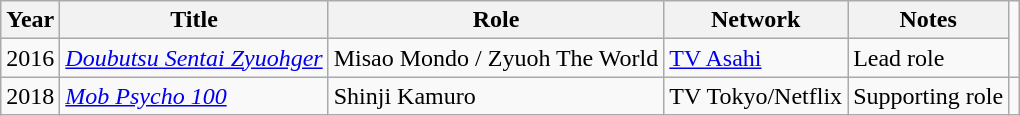<table class="wikitable">
<tr>
<th>Year</th>
<th>Title</th>
<th>Role</th>
<th>Network</th>
<th>Notes</th>
</tr>
<tr>
<td>2016</td>
<td><em><a href='#'>Doubutsu Sentai Zyuohger</a></em></td>
<td>Misao Mondo / Zyuoh The World</td>
<td><a href='#'>TV Asahi</a></td>
<td>Lead role</td>
</tr>
<tr>
<td>2018</td>
<td><em><a href='#'>Mob Psycho 100</a></em></td>
<td>Shinji Kamuro</td>
<td>TV Tokyo/Netflix</td>
<td>Supporting role</td>
<td></td>
</tr>
</table>
